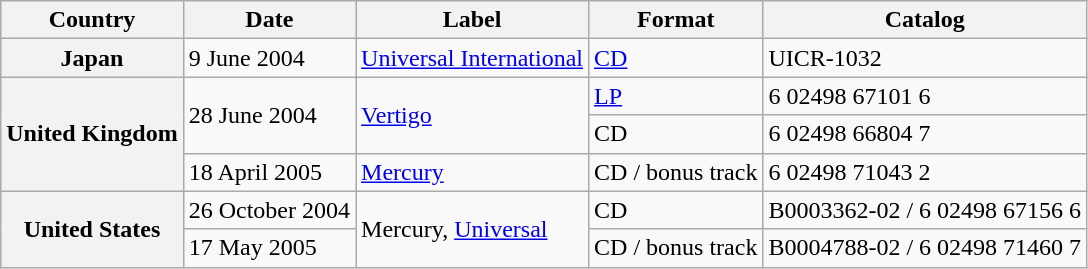<table class="wikitable plainrowheaders">
<tr>
<th>Country</th>
<th>Date</th>
<th>Label</th>
<th>Format</th>
<th>Catalog</th>
</tr>
<tr>
<th scope="row">Japan</th>
<td>9 June 2004</td>
<td><a href='#'>Universal International</a></td>
<td><a href='#'>CD</a></td>
<td>UICR-1032</td>
</tr>
<tr>
<th scope="row" rowspan="3">United Kingdom</th>
<td rowspan="2">28 June 2004</td>
<td rowspan="2"><a href='#'>Vertigo</a></td>
<td><a href='#'>LP</a></td>
<td>6 02498 67101 6</td>
</tr>
<tr>
<td>CD</td>
<td>6 02498 66804 7</td>
</tr>
<tr>
<td>18 April 2005</td>
<td><a href='#'>Mercury</a></td>
<td>CD / bonus track</td>
<td>6 02498 71043 2</td>
</tr>
<tr>
<th scope="row" rowspan="2">United States</th>
<td>26 October 2004</td>
<td rowspan="2">Mercury, <a href='#'>Universal</a></td>
<td>CD</td>
<td>B0003362-02 / 6 02498 67156 6</td>
</tr>
<tr>
<td>17 May 2005</td>
<td>CD / bonus track</td>
<td>B0004788-02 / 6 02498 71460 7</td>
</tr>
</table>
